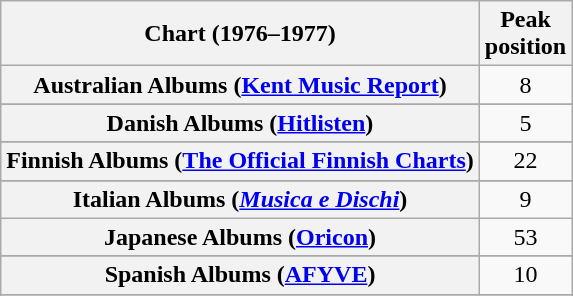<table class="wikitable sortable plainrowheaders" style="text-align:center">
<tr>
<th scope="col">Chart (1976–1977)</th>
<th scope="col">Peak<br>position</th>
</tr>
<tr>
<th scope="row">Australian Albums (<a href='#'>Kent Music Report</a>)</th>
<td>8</td>
</tr>
<tr>
</tr>
<tr>
<th scope="row">Danish Albums (<a href='#'>Hitlisten</a>)</th>
<td>5</td>
</tr>
<tr>
</tr>
<tr>
<th scope="row">Finnish Albums (<a href='#'>The Official Finnish Charts</a>)</th>
<td>22</td>
</tr>
<tr>
</tr>
<tr>
<th scope="row">Italian Albums (<em><a href='#'>Musica e Dischi</a></em>)</th>
<td>9</td>
</tr>
<tr>
<th scope="row">Japanese Albums (<a href='#'>Oricon</a>)</th>
<td>53</td>
</tr>
<tr>
</tr>
<tr>
</tr>
<tr>
<th scope="row">Spanish Albums (<a href='#'>AFYVE</a>)</th>
<td>10</td>
</tr>
<tr>
</tr>
<tr>
</tr>
<tr>
</tr>
</table>
